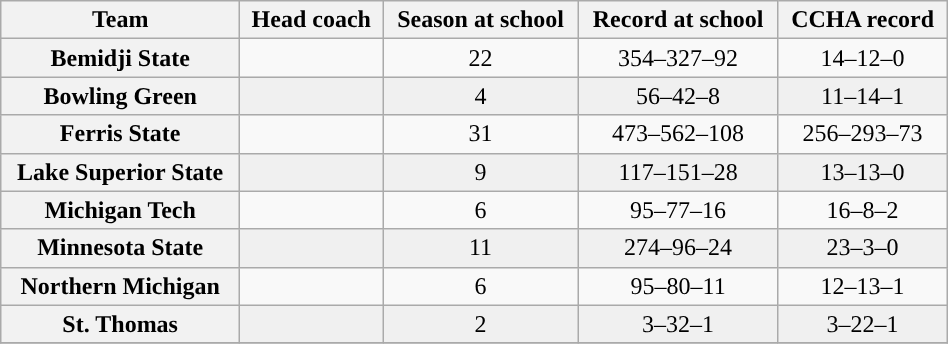<table class="wikitable sortable" style="text-align: center; "width=50%">
<tr>
<th>Team</th>
<th>Head coach</th>
<th>Season at school</th>
<th>Record at school</th>
<th>CCHA record</th>
</tr>
<tr>
<th>Bemidji State</th>
<td></td>
<td>22</td>
<td>354–327–92</td>
<td>14–12–0</td>
</tr>
<tr bgcolor=f0f0f0>
<th>Bowling Green</th>
<td></td>
<td>4</td>
<td>56–42–8</td>
<td>11–14–1</td>
</tr>
<tr>
<th>Ferris State</th>
<td></td>
<td>31</td>
<td>473–562–108</td>
<td>256–293–73</td>
</tr>
<tr bgcolor=f0f0f0>
<th>Lake Superior State</th>
<td></td>
<td>9</td>
<td>117–151–28</td>
<td>13–13–0</td>
</tr>
<tr>
<th>Michigan Tech</th>
<td></td>
<td>6</td>
<td>95–77–16</td>
<td>16–8–2</td>
</tr>
<tr bgcolor=f0f0f0>
<th>Minnesota State</th>
<td></td>
<td>11</td>
<td>274–96–24</td>
<td>23–3–0</td>
</tr>
<tr>
<th>Northern Michigan</th>
<td></td>
<td>6</td>
<td>95–80–11</td>
<td>12–13–1</td>
</tr>
<tr bgcolor=f0f0f0>
<th>St. Thomas</th>
<td></td>
<td>2</td>
<td>3–32–1</td>
<td>3–22–1</td>
</tr>
<tr>
</tr>
</table>
